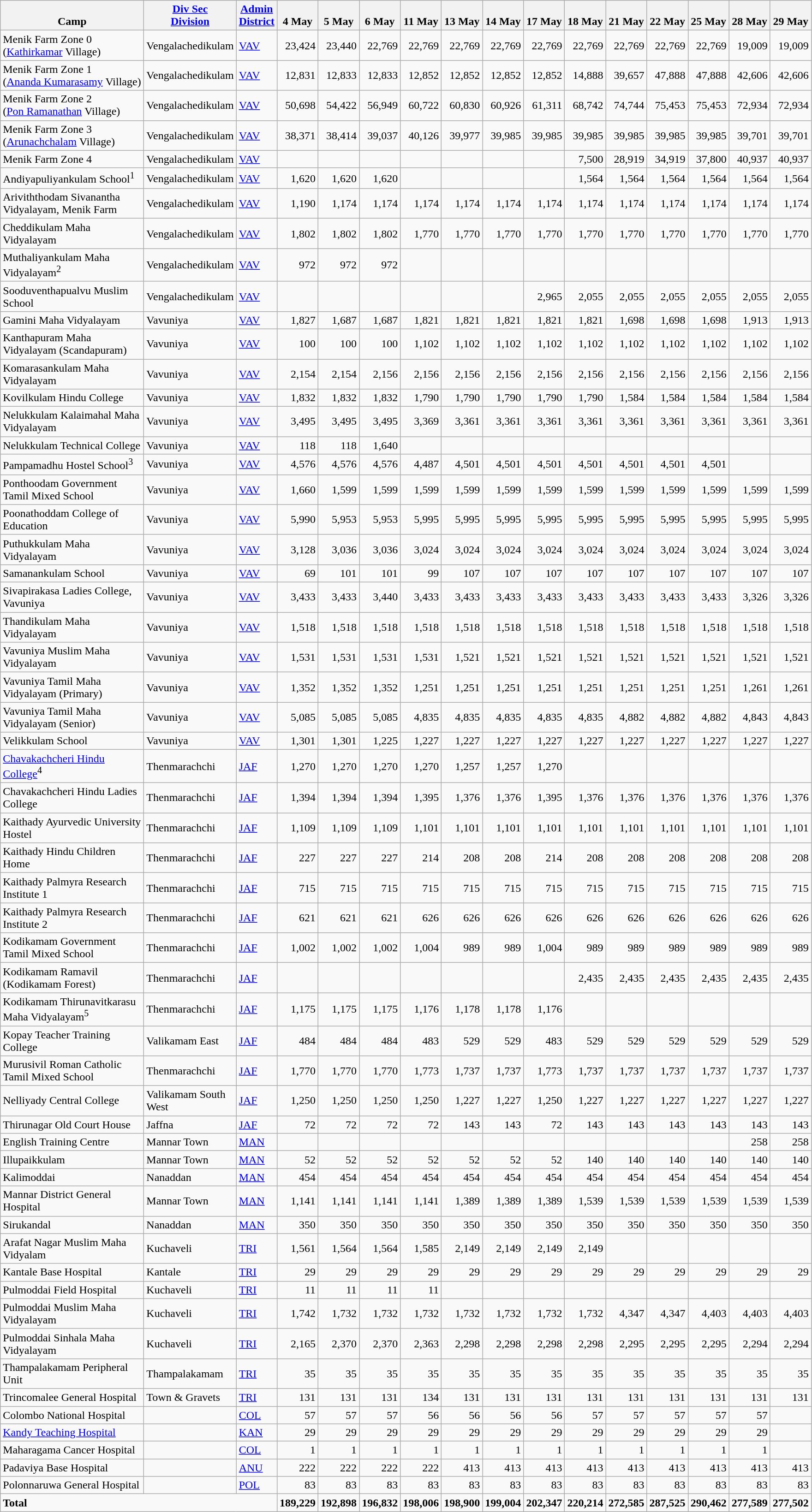<table class="wikitable sortable" border="1" style="text-align:right;">
<tr>
<th valign=bottom width="200">Camp<br></th>
<th valign=bottom width="100"><a href='#'>Div Sec<br>Division</a><br></th>
<th valign=bottom width="10"><a href='#'>Admin<br>District</a><br></th>
<th valign=bottom width="50">4 May<br></th>
<th valign=bottom width="50">5 May<br></th>
<th valign=bottom width="50">6 May<br></th>
<th valign=bottom width="50">11 May<br></th>
<th valign=bottom width="50">13 May<br></th>
<th valign=bottom width="50">14 May<br></th>
<th valign=bottom width="50">17 May<br></th>
<th valign=bottom width="50">18 May<br></th>
<th valign=bottom width="50">21 May<br></th>
<th valign=bottom width="50">22 May<br></th>
<th valign=bottom width="50">25 May<br></th>
<th valign=bottom width="50">28 May<br></th>
<th valign=bottom width="50">29 May<br></th>
</tr>
<tr>
<td align=left>Menik Farm Zone 0<br>(<a href='#'>Kathirkamar</a> Village)</td>
<td align=left>Vengalachedikulam</td>
<td align=left><a href='#'>VAV</a></td>
<td>23,424</td>
<td>23,440</td>
<td>22,769</td>
<td>22,769</td>
<td>22,769</td>
<td>22,769</td>
<td>22,769</td>
<td>22,769</td>
<td>22,769</td>
<td>22,769</td>
<td>22,769</td>
<td>19,009</td>
<td>19,009</td>
</tr>
<tr>
<td align=left>Menik Farm Zone 1<br>(<a href='#'>Ananda Kumarasamy</a> Village)</td>
<td align=left>Vengalachedikulam</td>
<td align=left><a href='#'>VAV</a></td>
<td>12,831</td>
<td>12,833</td>
<td>12,833</td>
<td>12,852</td>
<td>12,852</td>
<td>12,852</td>
<td>12,852</td>
<td>14,888</td>
<td>39,657</td>
<td>47,888</td>
<td>47,888</td>
<td>42,606</td>
<td>42,606</td>
</tr>
<tr>
<td align=left>Menik Farm Zone 2<br>(<a href='#'>Pon Ramanathan</a> Village)</td>
<td align=left>Vengalachedikulam</td>
<td align=left><a href='#'>VAV</a></td>
<td>50,698</td>
<td>54,422</td>
<td>56,949</td>
<td>60,722</td>
<td>60,830</td>
<td>60,926</td>
<td>61,311</td>
<td>68,742</td>
<td>74,744</td>
<td>75,453</td>
<td>75,453</td>
<td>72,934</td>
<td>72,934</td>
</tr>
<tr>
<td align=left>Menik Farm Zone 3<br>(<a href='#'>Arunachchalam</a> Village)</td>
<td align=left>Vengalachedikulam</td>
<td align=left><a href='#'>VAV</a></td>
<td>38,371</td>
<td>38,414</td>
<td>39,037</td>
<td>40,126</td>
<td>39,977</td>
<td>39,985</td>
<td>39,985</td>
<td>39,985</td>
<td>39,985</td>
<td>39,985</td>
<td>39,985</td>
<td>39,701</td>
<td>39,701</td>
</tr>
<tr>
<td align=left>Menik Farm Zone 4</td>
<td align=left>Vengalachedikulam</td>
<td align=left><a href='#'>VAV</a></td>
<td></td>
<td></td>
<td></td>
<td></td>
<td></td>
<td></td>
<td></td>
<td>7,500</td>
<td>28,919</td>
<td>34,919</td>
<td>37,800</td>
<td>40,937</td>
<td>40,937</td>
</tr>
<tr>
<td align=left>Andiyapuliyankulam School<sup>1</sup></td>
<td align=left>Vengalachedikulam</td>
<td align=left><a href='#'>VAV</a></td>
<td>1,620</td>
<td>1,620</td>
<td>1,620</td>
<td></td>
<td></td>
<td></td>
<td></td>
<td>1,564</td>
<td>1,564</td>
<td>1,564</td>
<td>1,564</td>
<td>1,564</td>
<td>1,564</td>
</tr>
<tr>
<td align=left>Ariviththodam Sivanantha Vidyalayam, Menik Farm</td>
<td align=left>Vengalachedikulam</td>
<td align=left><a href='#'>VAV</a></td>
<td>1,190</td>
<td>1,174</td>
<td>1,174</td>
<td>1,174</td>
<td>1,174</td>
<td>1,174</td>
<td>1,174</td>
<td>1,174</td>
<td>1,174</td>
<td>1,174</td>
<td>1,174</td>
<td>1,174</td>
<td>1,174</td>
</tr>
<tr>
<td align=left>Cheddikulam Maha Vidyalayam</td>
<td align=left>Vengalachedikulam</td>
<td align=left><a href='#'>VAV</a></td>
<td>1,802</td>
<td>1,802</td>
<td>1,802</td>
<td>1,770</td>
<td>1,770</td>
<td>1,770</td>
<td>1,770</td>
<td>1,770</td>
<td>1,770</td>
<td>1,770</td>
<td>1,770</td>
<td>1,770</td>
<td>1,770</td>
</tr>
<tr>
<td align=left>Muthaliyankulam Maha Vidyalayam<sup>2</sup></td>
<td align=left>Vengalachedikulam</td>
<td align=left><a href='#'>VAV</a></td>
<td>972</td>
<td>972</td>
<td>972</td>
<td></td>
<td></td>
<td></td>
<td></td>
<td></td>
<td></td>
<td></td>
<td></td>
<td></td>
<td></td>
</tr>
<tr>
<td align=left>Sooduventhapualvu Muslim School</td>
<td align=left>Vengalachedikulam</td>
<td align=left><a href='#'>VAV</a></td>
<td></td>
<td></td>
<td></td>
<td></td>
<td></td>
<td></td>
<td>2,965</td>
<td>2,055</td>
<td>2,055</td>
<td>2,055</td>
<td>2,055</td>
<td>2,055</td>
<td>2,055</td>
</tr>
<tr>
<td align=left>Gamini Maha Vidyalayam</td>
<td align=left>Vavuniya</td>
<td align=left><a href='#'>VAV</a></td>
<td>1,827</td>
<td>1,687</td>
<td>1,687</td>
<td>1,821</td>
<td>1,821</td>
<td>1,821</td>
<td>1,821</td>
<td>1,821</td>
<td>1,698</td>
<td>1,698</td>
<td>1,698</td>
<td>1,913</td>
<td>1,913</td>
</tr>
<tr>
<td align=left>Kanthapuram Maha Vidyalayam (Scandapuram)</td>
<td align=left>Vavuniya</td>
<td align=left><a href='#'>VAV</a></td>
<td>100</td>
<td>100</td>
<td>100</td>
<td>1,102</td>
<td>1,102</td>
<td>1,102</td>
<td>1,102</td>
<td>1,102</td>
<td>1,102</td>
<td>1,102</td>
<td>1,102</td>
<td>1,102</td>
<td>1,102</td>
</tr>
<tr>
<td align=left>Komarasankulam Maha Vidyalayam</td>
<td align=left>Vavuniya</td>
<td align=left><a href='#'>VAV</a></td>
<td>2,154</td>
<td>2,154</td>
<td>2,156</td>
<td>2,156</td>
<td>2,156</td>
<td>2,156</td>
<td>2,156</td>
<td>2,156</td>
<td>2,156</td>
<td>2,156</td>
<td>2,156</td>
<td>2,156</td>
<td>2,156</td>
</tr>
<tr>
<td align=left>Kovilkulam Hindu College</td>
<td align=left>Vavuniya</td>
<td align=left><a href='#'>VAV</a></td>
<td>1,832</td>
<td>1,832</td>
<td>1,832</td>
<td>1,790</td>
<td>1,790</td>
<td>1,790</td>
<td>1,790</td>
<td>1,790</td>
<td>1,584</td>
<td>1,584</td>
<td>1,584</td>
<td>1,584</td>
<td>1,584</td>
</tr>
<tr>
<td align=left>Nelukkulam Kalaimahal Maha Vidyalayam</td>
<td align=left>Vavuniya</td>
<td align=left><a href='#'>VAV</a></td>
<td>3,495</td>
<td>3,495</td>
<td>3,495</td>
<td>3,369</td>
<td>3,361</td>
<td>3,361</td>
<td>3,361</td>
<td>3,361</td>
<td>3,361</td>
<td>3,361</td>
<td>3,361</td>
<td>3,361</td>
<td>3,361</td>
</tr>
<tr>
<td align=left>Nelukkulam Technical College</td>
<td align=left>Vavuniya</td>
<td align=left><a href='#'>VAV</a></td>
<td>118</td>
<td>118</td>
<td>1,640</td>
<td></td>
<td></td>
<td></td>
<td></td>
<td></td>
<td></td>
<td></td>
<td></td>
<td></td>
<td></td>
</tr>
<tr>
<td align=left>Pampamadhu Hostel School<sup>3</sup></td>
<td align=left>Vavuniya</td>
<td align=left><a href='#'>VAV</a></td>
<td>4,576</td>
<td>4,576</td>
<td>4,576</td>
<td>4,487</td>
<td>4,501</td>
<td>4,501</td>
<td>4,501</td>
<td>4,501</td>
<td>4,501</td>
<td>4,501</td>
<td>4,501</td>
<td></td>
<td></td>
</tr>
<tr>
<td align=left>Ponthoodam Government Tamil Mixed School</td>
<td align=left>Vavuniya</td>
<td align=left><a href='#'>VAV</a></td>
<td>1,660</td>
<td>1,599</td>
<td>1,599</td>
<td>1,599</td>
<td>1,599</td>
<td>1,599</td>
<td>1,599</td>
<td>1,599</td>
<td>1,599</td>
<td>1,599</td>
<td>1,599</td>
<td>1,599</td>
<td>1,599</td>
</tr>
<tr>
<td align=left>Poonathoddam College of Education</td>
<td align=left>Vavuniya</td>
<td align=left><a href='#'>VAV</a></td>
<td>5,990</td>
<td>5,953</td>
<td>5,953</td>
<td>5,995</td>
<td>5,995</td>
<td>5,995</td>
<td>5,995</td>
<td>5,995</td>
<td>5,995</td>
<td>5,995</td>
<td>5,995</td>
<td>5,995</td>
<td>5,995</td>
</tr>
<tr>
<td align=left>Puthukkulam Maha Vidyalayam</td>
<td align=left>Vavuniya</td>
<td align=left><a href='#'>VAV</a></td>
<td>3,128</td>
<td>3,036</td>
<td>3,036</td>
<td>3,024</td>
<td>3,024</td>
<td>3,024</td>
<td>3,024</td>
<td>3,024</td>
<td>3,024</td>
<td>3,024</td>
<td>3,024</td>
<td>3,024</td>
<td>3,024</td>
</tr>
<tr>
<td align=left>Samanankulam School</td>
<td align=left>Vavuniya</td>
<td align=left><a href='#'>VAV</a></td>
<td>69</td>
<td>101</td>
<td>101</td>
<td>99</td>
<td>107</td>
<td>107</td>
<td>107</td>
<td>107</td>
<td>107</td>
<td>107</td>
<td>107</td>
<td>107</td>
<td>107</td>
</tr>
<tr>
<td align=left>Sivapirakasa Ladies College, Vavuniya</td>
<td align=left>Vavuniya</td>
<td align=left><a href='#'>VAV</a></td>
<td>3,433</td>
<td>3,433</td>
<td>3,440</td>
<td>3,433</td>
<td>3,433</td>
<td>3,433</td>
<td>3,433</td>
<td>3,433</td>
<td>3,433</td>
<td>3,433</td>
<td>3,433</td>
<td>3,326</td>
<td>3,326</td>
</tr>
<tr>
<td align=left>Thandikulam Maha Vidyalayam</td>
<td align=left>Vavuniya</td>
<td align=left><a href='#'>VAV</a></td>
<td>1,518</td>
<td>1,518</td>
<td>1,518</td>
<td>1,518</td>
<td>1,518</td>
<td>1,518</td>
<td>1,518</td>
<td>1,518</td>
<td>1,518</td>
<td>1,518</td>
<td>1,518</td>
<td>1,518</td>
<td>1,518</td>
</tr>
<tr>
<td align=left>Vavuniya Muslim Maha Vidyalayam</td>
<td align=left>Vavuniya</td>
<td align=left><a href='#'>VAV</a></td>
<td>1,531</td>
<td>1,531</td>
<td>1,531</td>
<td>1,531</td>
<td>1,521</td>
<td>1,521</td>
<td>1,521</td>
<td>1,521</td>
<td>1,521</td>
<td>1,521</td>
<td>1,521</td>
<td>1,521</td>
<td>1,521</td>
</tr>
<tr>
<td align=left>Vavuniya Tamil Maha Vidyalayam (Primary)</td>
<td align=left>Vavuniya</td>
<td align=left><a href='#'>VAV</a></td>
<td>1,352</td>
<td>1,352</td>
<td>1,352</td>
<td>1,251</td>
<td>1,251</td>
<td>1,251</td>
<td>1,251</td>
<td>1,251</td>
<td>1,251</td>
<td>1,251</td>
<td>1,251</td>
<td>1,261</td>
<td>1,261</td>
</tr>
<tr>
<td align=left>Vavuniya Tamil Maha Vidyalayam (Senior)</td>
<td align=left>Vavuniya</td>
<td align=left><a href='#'>VAV</a></td>
<td>5,085</td>
<td>5,085</td>
<td>5,085</td>
<td>4,835</td>
<td>4,835</td>
<td>4,835</td>
<td>4,835</td>
<td>4,835</td>
<td>4,882</td>
<td>4,882</td>
<td>4,882</td>
<td>4,843</td>
<td>4,843</td>
</tr>
<tr>
<td align=left>Velikkulam School</td>
<td align=left>Vavuniya</td>
<td align=left><a href='#'>VAV</a></td>
<td>1,301</td>
<td>1,301</td>
<td>1,225</td>
<td>1,227</td>
<td>1,227</td>
<td>1,227</td>
<td>1,227</td>
<td>1,227</td>
<td>1,227</td>
<td>1,227</td>
<td>1,227</td>
<td>1,227</td>
<td>1,227</td>
</tr>
<tr>
<td align=left><a href='#'>Chavakachcheri Hindu College</a><sup>4</sup></td>
<td align=left>Thenmarachchi</td>
<td align=left><a href='#'>JAF</a></td>
<td>1,270</td>
<td>1,270</td>
<td>1,270</td>
<td>1,270</td>
<td>1,257</td>
<td>1,257</td>
<td>1,270</td>
<td></td>
<td></td>
<td></td>
<td></td>
<td></td>
<td></td>
</tr>
<tr>
<td align=left>Chavakachcheri Hindu Ladies College</td>
<td align=left>Thenmarachchi</td>
<td align=left><a href='#'>JAF</a></td>
<td>1,394</td>
<td>1,394</td>
<td>1,394</td>
<td>1,395</td>
<td>1,376</td>
<td>1,376</td>
<td>1,395</td>
<td>1,376</td>
<td>1,376</td>
<td>1,376</td>
<td>1,376</td>
<td>1,376</td>
<td>1,376</td>
</tr>
<tr>
<td align=left>Kaithady Ayurvedic University Hostel</td>
<td align=left>Thenmarachchi</td>
<td align=left><a href='#'>JAF</a></td>
<td>1,109</td>
<td>1,109</td>
<td>1,109</td>
<td>1,101</td>
<td>1,101</td>
<td>1,101</td>
<td>1,101</td>
<td>1,101</td>
<td>1,101</td>
<td>1,101</td>
<td>1,101</td>
<td>1,101</td>
<td>1,101</td>
</tr>
<tr>
<td align=left>Kaithady Hindu Children Home</td>
<td align=left>Thenmarachchi</td>
<td align=left><a href='#'>JAF</a></td>
<td>227</td>
<td>227</td>
<td>227</td>
<td>214</td>
<td>208</td>
<td>208</td>
<td>214</td>
<td>208</td>
<td>208</td>
<td>208</td>
<td>208</td>
<td>208</td>
<td>208</td>
</tr>
<tr>
<td align=left>Kaithady Palmyra Research Institute 1</td>
<td align=left>Thenmarachchi</td>
<td align=left><a href='#'>JAF</a></td>
<td>715</td>
<td>715</td>
<td>715</td>
<td>715</td>
<td>715</td>
<td>715</td>
<td>715</td>
<td>715</td>
<td>715</td>
<td>715</td>
<td>715</td>
<td>715</td>
<td>715</td>
</tr>
<tr>
<td align=left>Kaithady Palmyra Research Institute 2</td>
<td align=left>Thenmarachchi</td>
<td align=left><a href='#'>JAF</a></td>
<td>621</td>
<td>621</td>
<td>621</td>
<td>626</td>
<td>626</td>
<td>626</td>
<td>626</td>
<td>626</td>
<td>626</td>
<td>626</td>
<td>626</td>
<td>626</td>
<td>626</td>
</tr>
<tr>
<td align=left>Kodikamam Government Tamil Mixed School</td>
<td align=left>Thenmarachchi</td>
<td align=left><a href='#'>JAF</a></td>
<td>1,002</td>
<td>1,002</td>
<td>1,002</td>
<td>1,004</td>
<td>989</td>
<td>989</td>
<td>1,004</td>
<td>989</td>
<td>989</td>
<td>989</td>
<td>989</td>
<td>989</td>
<td>989</td>
</tr>
<tr>
<td align=left>Kodikamam Ramavil<br>(Kodikamam Forest)</td>
<td align=left>Thenmarachchi</td>
<td align=left><a href='#'>JAF</a></td>
<td></td>
<td></td>
<td></td>
<td></td>
<td></td>
<td></td>
<td></td>
<td>2,435</td>
<td>2,435</td>
<td>2,435</td>
<td>2,435</td>
<td>2,435</td>
<td>2,435</td>
</tr>
<tr>
<td align=left>Kodikamam Thirunavitkarasu Maha Vidyalayam<sup>5</sup></td>
<td align=left>Thenmarachchi</td>
<td align=left><a href='#'>JAF</a></td>
<td>1,175</td>
<td>1,175</td>
<td>1,175</td>
<td>1,176</td>
<td>1,178</td>
<td>1,178</td>
<td>1,176</td>
<td></td>
<td></td>
<td></td>
<td></td>
<td></td>
<td></td>
</tr>
<tr>
<td align=left>Kopay Teacher Training College</td>
<td align=left>Valikamam East</td>
<td align=left><a href='#'>JAF</a></td>
<td>484</td>
<td>484</td>
<td>484</td>
<td>483</td>
<td>529</td>
<td>529</td>
<td>483</td>
<td>529</td>
<td>529</td>
<td>529</td>
<td>529</td>
<td>529</td>
<td>529</td>
</tr>
<tr>
<td align=left>Murusivil Roman Catholic Tamil Mixed School</td>
<td align=left>Thenmarachchi</td>
<td align=left><a href='#'>JAF</a></td>
<td>1,770</td>
<td>1,770</td>
<td>1,770</td>
<td>1,773</td>
<td>1,737</td>
<td>1,737</td>
<td>1,773</td>
<td>1,737</td>
<td>1,737</td>
<td>1,737</td>
<td>1,737</td>
<td>1,737</td>
<td>1,737</td>
</tr>
<tr>
<td align=left>Nelliyady Central College</td>
<td align=left>Valikamam South West</td>
<td align=left><a href='#'>JAF</a></td>
<td>1,250</td>
<td>1,250</td>
<td>1,250</td>
<td>1,250</td>
<td>1,227</td>
<td>1,227</td>
<td>1,250</td>
<td>1,227</td>
<td>1,227</td>
<td>1,227</td>
<td>1,227</td>
<td>1,227</td>
<td>1,227</td>
</tr>
<tr>
<td align=left>Thirunagar Old Court House</td>
<td align=left>Jaffna</td>
<td align=left><a href='#'>JAF</a></td>
<td>72</td>
<td>72</td>
<td>72</td>
<td>72</td>
<td>143</td>
<td>143</td>
<td>72</td>
<td>143</td>
<td>143</td>
<td>143</td>
<td>143</td>
<td>143</td>
<td>143</td>
</tr>
<tr>
<td align=left>English Training Centre</td>
<td align=left>Mannar Town</td>
<td align=left><a href='#'>MAN</a></td>
<td></td>
<td></td>
<td></td>
<td></td>
<td></td>
<td></td>
<td></td>
<td></td>
<td></td>
<td></td>
<td></td>
<td>258</td>
<td>258</td>
</tr>
<tr>
<td align=left>Illupaikkulam</td>
<td align=left>Mannar Town</td>
<td align=left><a href='#'>MAN</a></td>
<td>52</td>
<td>52</td>
<td>52</td>
<td>52</td>
<td>52</td>
<td>52</td>
<td>52</td>
<td>140</td>
<td>140</td>
<td>140</td>
<td>140</td>
<td>140</td>
<td>140</td>
</tr>
<tr>
<td align=left>Kalimoddai</td>
<td align=left>Nanaddan</td>
<td align=left><a href='#'>MAN</a></td>
<td>454</td>
<td>454</td>
<td>454</td>
<td>454</td>
<td>454</td>
<td>454</td>
<td>454</td>
<td>454</td>
<td>454</td>
<td>454</td>
<td>454</td>
<td>454</td>
<td>454</td>
</tr>
<tr>
<td align=left>Mannar District General Hospital</td>
<td align=left>Mannar Town</td>
<td align=left><a href='#'>MAN</a></td>
<td>1,141</td>
<td>1,141</td>
<td>1,141</td>
<td>1,141</td>
<td>1,389</td>
<td>1,389</td>
<td>1,389</td>
<td>1,539</td>
<td>1,539</td>
<td>1,539</td>
<td>1,539</td>
<td>1,539</td>
<td>1,539</td>
</tr>
<tr>
<td align=left>Sirukandal</td>
<td align=left>Nanaddan</td>
<td align=left><a href='#'>MAN</a></td>
<td>350</td>
<td>350</td>
<td>350</td>
<td>350</td>
<td>350</td>
<td>350</td>
<td>350</td>
<td>350</td>
<td>350</td>
<td>350</td>
<td>350</td>
<td>350</td>
<td>350</td>
</tr>
<tr>
<td align=left>Arafat Nagar Muslim Maha Vidyalam</td>
<td align=left>Kuchaveli</td>
<td align=left><a href='#'>TRI</a></td>
<td>1,561</td>
<td>1,564</td>
<td>1,564</td>
<td>1,585</td>
<td>2,149</td>
<td>2,149</td>
<td>2,149</td>
<td>2,149</td>
<td></td>
<td></td>
<td></td>
<td></td>
<td></td>
</tr>
<tr>
<td align=left>Kantale Base Hospital</td>
<td align=left>Kantale</td>
<td align=left><a href='#'>TRI</a></td>
<td>29</td>
<td>29</td>
<td>29</td>
<td>29</td>
<td>29</td>
<td>29</td>
<td>29</td>
<td>29</td>
<td>29</td>
<td>29</td>
<td>29</td>
<td>29</td>
<td>29</td>
</tr>
<tr>
<td align=left>Pulmoddai Field Hospital</td>
<td align=left>Kuchaveli</td>
<td align=left><a href='#'>TRI</a></td>
<td>11</td>
<td>11</td>
<td>11</td>
<td>11</td>
<td></td>
<td></td>
<td></td>
<td></td>
<td></td>
<td></td>
<td></td>
<td></td>
<td></td>
</tr>
<tr>
<td align=left>Pulmoddai Muslim Maha Vidyalayam</td>
<td align=left>Kuchaveli</td>
<td align=left><a href='#'>TRI</a></td>
<td>1,742</td>
<td>1,732</td>
<td>1,732</td>
<td>1,732</td>
<td>1,732</td>
<td>1,732</td>
<td>1,732</td>
<td>1,732</td>
<td>4,347</td>
<td>4,347</td>
<td>4,403</td>
<td>4,403</td>
<td>4,403</td>
</tr>
<tr>
<td align=left>Pulmoddai Sinhala Maha Vidyalayam</td>
<td align=left>Kuchaveli</td>
<td align=left><a href='#'>TRI</a></td>
<td>2,165</td>
<td>2,370</td>
<td>2,370</td>
<td>2,363</td>
<td>2,298</td>
<td>2,298</td>
<td>2,298</td>
<td>2,298</td>
<td>2,295</td>
<td>2,295</td>
<td>2,295</td>
<td>2,294</td>
<td>2,294</td>
</tr>
<tr>
<td align=left>Thampalakamam Peripheral Unit</td>
<td align=left>Thampalakamam</td>
<td align=left><a href='#'>TRI</a></td>
<td>35</td>
<td>35</td>
<td>35</td>
<td>35</td>
<td>35</td>
<td>35</td>
<td>35</td>
<td>35</td>
<td>35</td>
<td>35</td>
<td>35</td>
<td>35</td>
<td>35</td>
</tr>
<tr>
<td align=left>Trincomalee General Hospital</td>
<td align=left>Town & Gravets</td>
<td align=left><a href='#'>TRI</a></td>
<td>131</td>
<td>131</td>
<td>131</td>
<td>134</td>
<td>131</td>
<td>131</td>
<td>131</td>
<td>131</td>
<td>131</td>
<td>131</td>
<td>131</td>
<td>131</td>
<td>131</td>
</tr>
<tr>
<td align=left>Colombo National Hospital</td>
<td></td>
<td align=left><a href='#'>COL</a></td>
<td>57</td>
<td>57</td>
<td>57</td>
<td>56</td>
<td>56</td>
<td>56</td>
<td>56</td>
<td>57</td>
<td>57</td>
<td>57</td>
<td>57</td>
<td>57</td>
<td></td>
</tr>
<tr>
<td align=left><a href='#'>Kandy Teaching Hospital</a></td>
<td></td>
<td align=left><a href='#'>KAN</a></td>
<td>29</td>
<td>29</td>
<td>29</td>
<td>29</td>
<td>29</td>
<td>29</td>
<td>29</td>
<td>29</td>
<td>29</td>
<td>29</td>
<td>29</td>
<td>29</td>
<td></td>
</tr>
<tr>
<td align=left>Maharagama Cancer Hospital</td>
<td></td>
<td align=left><a href='#'>COL</a></td>
<td>1</td>
<td>1</td>
<td>1</td>
<td>1</td>
<td>1</td>
<td>1</td>
<td>1</td>
<td>1</td>
<td>1</td>
<td>1</td>
<td>1</td>
<td>1</td>
<td></td>
</tr>
<tr>
<td align=left>Padaviya Base Hospital</td>
<td></td>
<td align=left><a href='#'>ANU</a></td>
<td>222</td>
<td>222</td>
<td>222</td>
<td>222</td>
<td>413</td>
<td>413</td>
<td>413</td>
<td>413</td>
<td>413</td>
<td>413</td>
<td>413</td>
<td>413</td>
<td>413</td>
</tr>
<tr>
<td align=left>Polonnaruwa General Hospital</td>
<td></td>
<td align=left><a href='#'>POL</a></td>
<td>83</td>
<td>83</td>
<td>83</td>
<td>83</td>
<td>83</td>
<td>83</td>
<td>83</td>
<td>83</td>
<td>83</td>
<td>83</td>
<td>83</td>
<td>83</td>
<td>83</td>
</tr>
<tr class="sortbottom">
<td align=left colspan=3><strong>Total</strong></td>
<td><strong>189,229</strong></td>
<td><strong>192,898</strong></td>
<td><strong>196,832</strong></td>
<td><strong>198,006</strong></td>
<td><strong>198,900</strong></td>
<td><strong>199,004</strong></td>
<td><strong>202,347</strong></td>
<td><strong>220,214</strong></td>
<td><strong>272,585</strong></td>
<td><strong>287,525</strong></td>
<td><strong>290,462</strong></td>
<td><strong>277,589</strong></td>
<td><strong>277,502</strong></td>
</tr>
</table>
